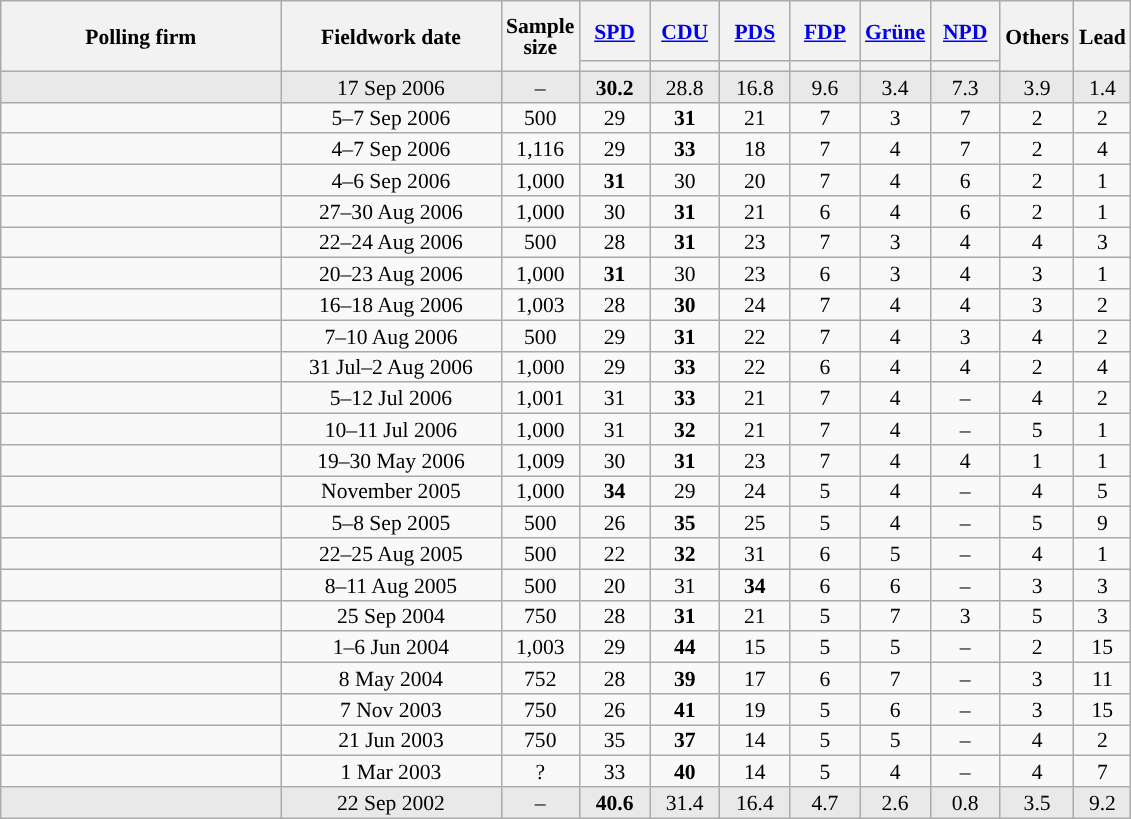<table class="wikitable sortable" style="text-align:center;font-size:90%;line-height:14px;">
<tr style="height:40px;">
<th style="width:180px;" rowspan="2">Polling firm</th>
<th style="width:140px;" rowspan="2">Fieldwork date</th>
<th style="width:35px;" rowspan="2">Sample<br>size</th>
<th class="unsortable" style="width:40px;"><a href='#'>SPD</a></th>
<th class="unsortable" style="width:40px;"><a href='#'>CDU</a></th>
<th class="unsortable" style="width:40px;"><a href='#'>PDS</a></th>
<th class="unsortable" style="width:40px;"><a href='#'>FDP</a></th>
<th class="unsortable" style="width:40px;"><a href='#'>Grüne</a></th>
<th class="unsortable" style="width:40px;"><a href='#'>NPD</a></th>
<th class="unsortable" style="width:40px;" rowspan="2">Others</th>
<th style="width:30px;" rowspan="2">Lead</th>
</tr>
<tr>
<th style="background:"></th>
<th style="background:"></th>
<th style="background:"></th>
<th style="background:"></th>
<th style="background:"></th>
<th style="background:"></th>
</tr>
<tr style="background:#E9E9E9;">
<td></td>
<td data-sort-value="2006-09-17">17 Sep 2006</td>
<td>–</td>
<td><strong>30.2</strong></td>
<td>28.8</td>
<td>16.8</td>
<td>9.6</td>
<td>3.4</td>
<td>7.3</td>
<td>3.9</td>
<td style="background:">1.4</td>
</tr>
<tr>
<td></td>
<td data-sort-value="2006-09-08">5–7 Sep 2006</td>
<td>500</td>
<td>29</td>
<td><strong>31</strong></td>
<td>21</td>
<td>7</td>
<td>3</td>
<td>7</td>
<td>2</td>
<td style="background:">2</td>
</tr>
<tr>
<td></td>
<td data-sort-value="2006-09-08">4–7 Sep 2006</td>
<td>1,116</td>
<td>29</td>
<td><strong>33</strong></td>
<td>18</td>
<td>7</td>
<td>4</td>
<td>7</td>
<td>2</td>
<td style="background:">4</td>
</tr>
<tr>
<td></td>
<td data-sort-value="2006-09-07">4–6 Sep 2006</td>
<td>1,000</td>
<td><strong>31</strong></td>
<td>30</td>
<td>20</td>
<td>7</td>
<td>4</td>
<td>6</td>
<td>2</td>
<td style="background:">1</td>
</tr>
<tr>
<td></td>
<td data-sort-value="2006-09-01">27–30 Aug 2006</td>
<td>1,000</td>
<td>30</td>
<td><strong>31</strong></td>
<td>21</td>
<td>6</td>
<td>4</td>
<td>6</td>
<td>2</td>
<td style="background:">1</td>
</tr>
<tr>
<td></td>
<td data-sort-value="2006-08-25">22–24 Aug 2006</td>
<td>500</td>
<td>28</td>
<td><strong>31</strong></td>
<td>23</td>
<td>7</td>
<td>3</td>
<td>4</td>
<td>4</td>
<td style="background:">3</td>
</tr>
<tr>
<td></td>
<td data-sort-value="2006-08-25">20–23 Aug 2006</td>
<td>1,000</td>
<td><strong>31</strong></td>
<td>30</td>
<td>23</td>
<td>6</td>
<td>3</td>
<td>4</td>
<td>3</td>
<td style="background:">1</td>
</tr>
<tr>
<td></td>
<td data-sort-value="2006-08-23">16–18 Aug 2006</td>
<td>1,003</td>
<td>28</td>
<td><strong>30</strong></td>
<td>24</td>
<td>7</td>
<td>4</td>
<td>4</td>
<td>3</td>
<td style="background:">2</td>
</tr>
<tr>
<td></td>
<td data-sort-value="2006-08-12">7–10 Aug 2006</td>
<td>500</td>
<td>29</td>
<td><strong>31</strong></td>
<td>22</td>
<td>7</td>
<td>4</td>
<td>3</td>
<td>4</td>
<td style="background:">2</td>
</tr>
<tr>
<td></td>
<td data-sort-value="2006-08-03">31 Jul–2 Aug 2006</td>
<td>1,000</td>
<td>29</td>
<td><strong>33</strong></td>
<td>22</td>
<td>6</td>
<td>4</td>
<td>4</td>
<td>2</td>
<td style="background:">4</td>
</tr>
<tr>
<td></td>
<td data-sort-value="2006-07-24">5–12 Jul 2006</td>
<td>1,001</td>
<td>31</td>
<td><strong>33</strong></td>
<td>21</td>
<td>7</td>
<td>4</td>
<td>–</td>
<td>4</td>
<td style="background:">2</td>
</tr>
<tr>
<td></td>
<td data-sort-value="2006-07-12">10–11 Jul 2006</td>
<td>1,000</td>
<td>31</td>
<td><strong>32</strong></td>
<td>21</td>
<td>7</td>
<td>4</td>
<td>–</td>
<td>5</td>
<td style="background:">1</td>
</tr>
<tr>
<td></td>
<td data-sort-value="2006-06-12">19–30 May 2006</td>
<td>1,009</td>
<td>30</td>
<td><strong>31</strong></td>
<td>23</td>
<td>7</td>
<td>4</td>
<td>4</td>
<td>1</td>
<td style="background:">1</td>
</tr>
<tr>
<td></td>
<td data-sort-value="2006-02-22">November 2005</td>
<td>1,000</td>
<td><strong>34</strong></td>
<td>29</td>
<td>24</td>
<td>5</td>
<td>4</td>
<td>–</td>
<td>4</td>
<td style="background:">5</td>
</tr>
<tr>
<td></td>
<td data-sort-value="2005-09-10">5–8 Sep 2005</td>
<td>500</td>
<td>26</td>
<td><strong>35</strong></td>
<td>25</td>
<td>5</td>
<td>4</td>
<td>–</td>
<td>5</td>
<td style="background:">9</td>
</tr>
<tr>
<td></td>
<td data-sort-value="2005-08-29">22–25 Aug 2005</td>
<td>500</td>
<td>22</td>
<td><strong>32</strong></td>
<td>31</td>
<td>6</td>
<td>5</td>
<td>–</td>
<td>4</td>
<td style="background:">1</td>
</tr>
<tr>
<td></td>
<td data-sort-value="2005-08-15">8–11 Aug 2005</td>
<td>500</td>
<td>20</td>
<td>31</td>
<td><strong>34</strong></td>
<td>6</td>
<td>6</td>
<td>–</td>
<td>3</td>
<td style="background:">3</td>
</tr>
<tr>
<td></td>
<td data-sort-value="2004-09-25">25 Sep 2004</td>
<td>750</td>
<td>28</td>
<td><strong>31</strong></td>
<td>21</td>
<td>5</td>
<td>7</td>
<td>3</td>
<td>5</td>
<td style="background:">3</td>
</tr>
<tr>
<td></td>
<td data-sort-value="2004-06-06">1–6 Jun 2004</td>
<td>1,003</td>
<td>29</td>
<td><strong>44</strong></td>
<td>15</td>
<td>5</td>
<td>5</td>
<td>–</td>
<td>2</td>
<td style="background:">15</td>
</tr>
<tr>
<td></td>
<td data-sort-value="2004-05-08">8 May 2004</td>
<td>752</td>
<td>28</td>
<td><strong>39</strong></td>
<td>17</td>
<td>6</td>
<td>7</td>
<td>–</td>
<td>3</td>
<td style="background:">11</td>
</tr>
<tr>
<td></td>
<td data-sort-value="2003-11-07">7 Nov 2003</td>
<td>750</td>
<td>26</td>
<td><strong>41</strong></td>
<td>19</td>
<td>5</td>
<td>6</td>
<td>–</td>
<td>3</td>
<td style="background:">15</td>
</tr>
<tr>
<td></td>
<td data-sort-value="2003-06-21">21 Jun 2003</td>
<td>750</td>
<td>35</td>
<td><strong>37</strong></td>
<td>14</td>
<td>5</td>
<td>5</td>
<td>–</td>
<td>4</td>
<td style="background:">2</td>
</tr>
<tr>
<td></td>
<td data-sort-value="2003-03-01">1 Mar 2003</td>
<td>?</td>
<td>33</td>
<td><strong>40</strong></td>
<td>14</td>
<td>5</td>
<td>4</td>
<td>–</td>
<td>4</td>
<td style="background:">7</td>
</tr>
<tr style="background:#E9E9E9;">
<td></td>
<td data-sort-value="2002-09-22">22 Sep 2002</td>
<td>–</td>
<td><strong>40.6</strong></td>
<td>31.4</td>
<td>16.4</td>
<td>4.7</td>
<td>2.6</td>
<td>0.8</td>
<td>3.5</td>
<td style="background:">9.2</td>
</tr>
</table>
